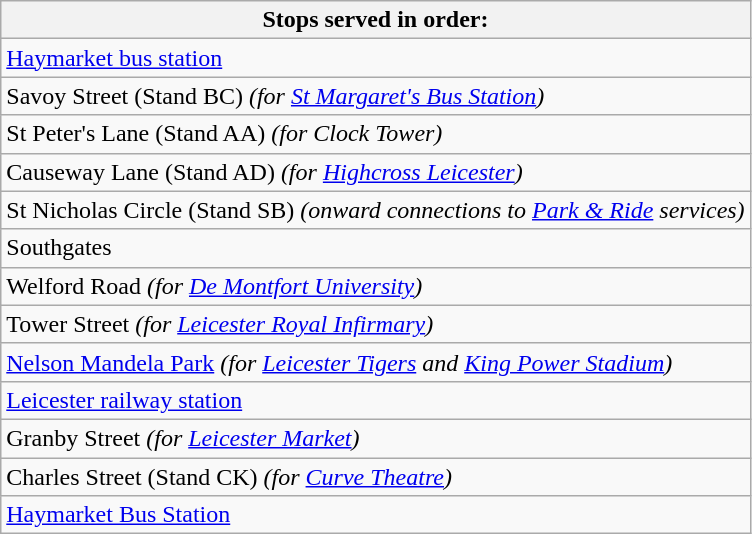<table class="wikitable un-sortable">
<tr>
<th>Stops served in order:</th>
</tr>
<tr>
<td><a href='#'>Haymarket bus station</a> </td>
</tr>
<tr>
<td>Savoy Street (Stand BC) <em>(for <a href='#'>St Margaret's Bus Station</a>)</em></td>
</tr>
<tr>
<td>St Peter's Lane (Stand AA) <em>(for Clock Tower)</em></td>
</tr>
<tr>
<td>Causeway Lane (Stand AD) <em>(for <a href='#'>Highcross Leicester</a>)</em></td>
</tr>
<tr>
<td>St Nicholas Circle (Stand SB) <em>(onward connections to <a href='#'>Park & Ride</a> services)</em></td>
</tr>
<tr>
<td>Southgates</td>
</tr>
<tr>
<td>Welford Road <em>(for <a href='#'>De Montfort University</a>)</em></td>
</tr>
<tr>
<td>Tower Street <em>(for <a href='#'>Leicester Royal Infirmary</a>)</em></td>
</tr>
<tr>
<td><a href='#'>Nelson Mandela Park</a> <em>(for <a href='#'>Leicester Tigers</a> and <a href='#'>King Power Stadium</a>)</em></td>
</tr>
<tr>
<td><a href='#'>Leicester railway station</a> </td>
</tr>
<tr>
<td>Granby Street <em>(for <a href='#'>Leicester Market</a>)</em></td>
</tr>
<tr>
<td>Charles Street (Stand CK) <em>(for <a href='#'>Curve Theatre</a>)</em></td>
</tr>
<tr>
<td><a href='#'>Haymarket Bus Station</a></td>
</tr>
</table>
